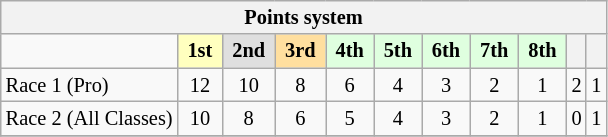<table class="wikitable" style="font-size:85%; text-align:center">
<tr>
<th colspan="20">Points system</th>
</tr>
<tr>
<td></td>
<td style="background:#ffffbf;"> <strong>1st</strong> </td>
<td style="background:#dfdfdf;"> <strong>2nd</strong> </td>
<td style="background:#ffdf9f;"> <strong>3rd</strong> </td>
<td style="background:#dfffdf;"> <strong>4th</strong> </td>
<td style="background:#dfffdf;"> <strong>5th</strong> </td>
<td style="background:#dfffdf;"> <strong>6th</strong> </td>
<td style="background:#dfffdf;"> <strong>7th</strong> </td>
<td style="background:#dfffdf;"> <strong>8th</strong> </td>
<th></th>
<th></th>
</tr>
<tr>
<td align=left>Race 1 (Pro)</td>
<td>12</td>
<td>10</td>
<td>8</td>
<td>6</td>
<td>4</td>
<td>3</td>
<td>2</td>
<td>1</td>
<td>2</td>
<td>1</td>
</tr>
<tr>
<td align=left>Race 2 (All Classes)</td>
<td>10</td>
<td>8</td>
<td>6</td>
<td>5</td>
<td>4</td>
<td>3</td>
<td>2</td>
<td>1</td>
<td>0</td>
<td>1</td>
</tr>
<tr>
</tr>
</table>
